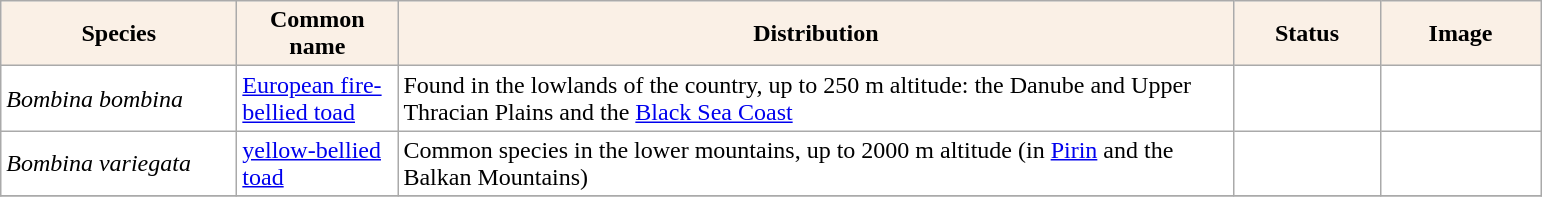<table class="sortable wikitable plainrowheaders" border="0" style="background:#ffffff" align="top" class="sortable wikitable">
<tr ->
<th scope="col" style="background-color:Linen; color:Black" width=150 px>Species</th>
<th scope="col" style="background-color:Linen; color:Black" width=100 px>Common name</th>
<th scope="col" style="background:Linen; color:Black" width=550 px>Distribution</th>
<th scope="col" style="background-color:Linen; color:Black" width=90 px>Status</th>
<th scope="col" style="background:Linen; color:Black" width=100 px>Image</th>
</tr>
<tr>
<td !scope="row" style="background:#ffffff"><em>Bombina bombina</em></td>
<td><a href='#'>European fire-bellied toad</a></td>
<td>Found in the lowlands of the country, up to 250 m altitude: the Danube and Upper Thracian Plains and the <a href='#'>Black Sea Coast</a></td>
<td></td>
<td></td>
</tr>
<tr>
<td !scope="row" style="background:#ffffff"><em>Bombina variegata</em></td>
<td><a href='#'>yellow-bellied toad</a></td>
<td>Common species in the lower mountains, up to 2000 m altitude (in <a href='#'>Pirin</a> and the Balkan Mountains)</td>
<td></td>
<td></td>
</tr>
<tr>
</tr>
</table>
